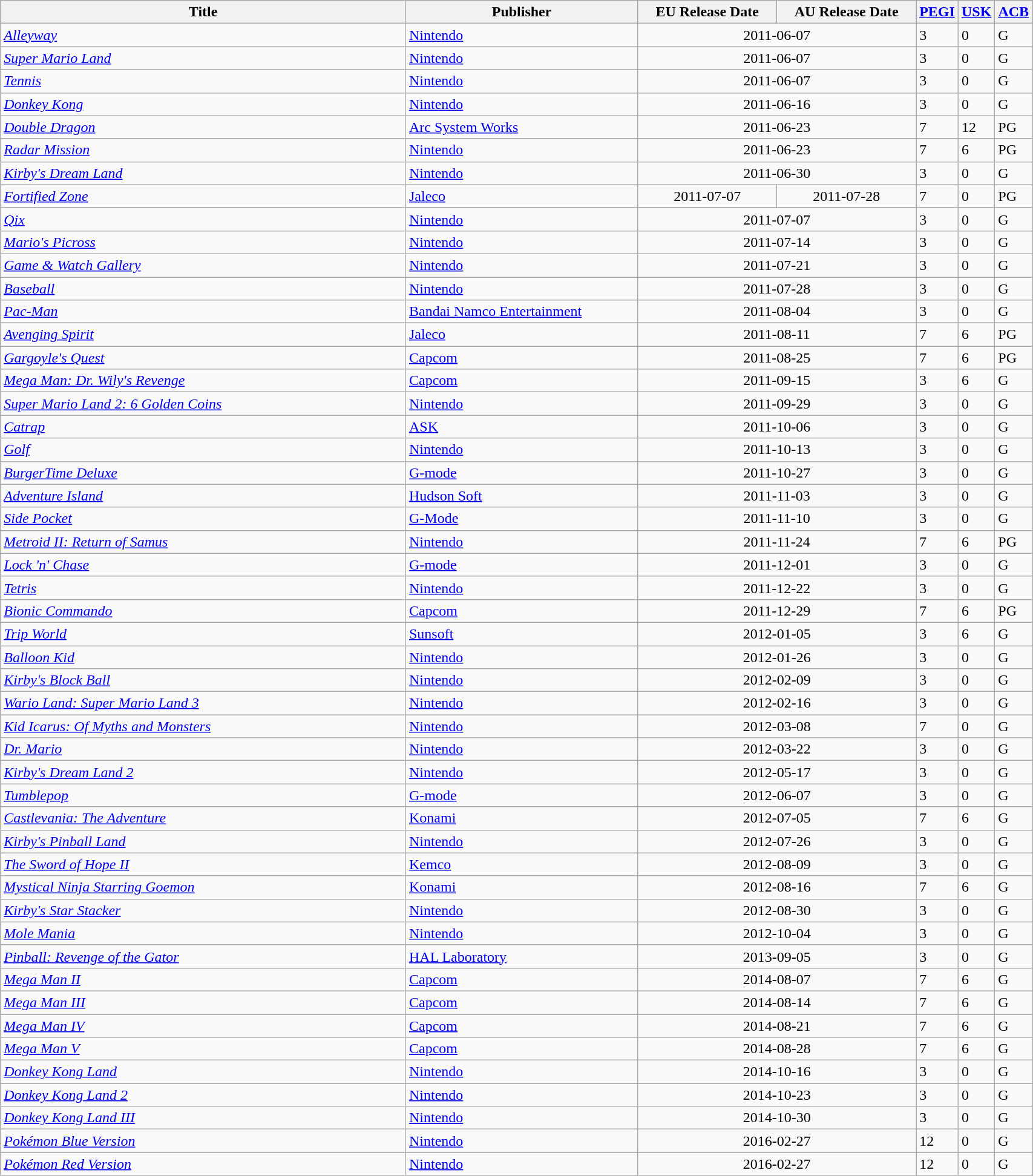<table class="wikitable sortable" style="width:90%">
<tr>
<th width="45%">Title</th>
<th width="25%">Publisher</th>
<th width="15%">EU Release Date</th>
<th width="15%">AU Release Date</th>
<th width="5%"><a href='#'>PEGI</a></th>
<th width="5%"><a href='#'>USK</a></th>
<th width="5%"><a href='#'>ACB</a></th>
</tr>
<tr>
<td><em><a href='#'>Alleyway</a></em></td>
<td><a href='#'>Nintendo</a></td>
<td colspan="2" style="text-align:center">2011-06-07</td>
<td>3</td>
<td>0</td>
<td>G</td>
</tr>
<tr>
<td><em><a href='#'>Super Mario Land</a></em></td>
<td><a href='#'>Nintendo</a></td>
<td colspan="2" style="text-align:center">2011-06-07</td>
<td>3</td>
<td>0</td>
<td>G</td>
</tr>
<tr>
<td><em><a href='#'>Tennis</a></em></td>
<td><a href='#'>Nintendo</a></td>
<td colspan="2" style="text-align:center">2011-06-07</td>
<td>3</td>
<td>0</td>
<td>G</td>
</tr>
<tr>
<td><em><a href='#'>Donkey Kong</a></em></td>
<td><a href='#'>Nintendo</a></td>
<td colspan="2" style="text-align:center">2011-06-16</td>
<td>3</td>
<td>0</td>
<td>G</td>
</tr>
<tr>
<td><em><a href='#'>Double Dragon</a></em></td>
<td><a href='#'>Arc System Works</a></td>
<td colspan="2" style="text-align:center">2011-06-23</td>
<td>7</td>
<td>12</td>
<td>PG</td>
</tr>
<tr>
<td><em><a href='#'>Radar Mission</a></em></td>
<td><a href='#'>Nintendo</a></td>
<td colspan="2" style="text-align:center">2011-06-23</td>
<td>7</td>
<td>6</td>
<td>PG</td>
</tr>
<tr>
<td><em><a href='#'>Kirby's Dream Land</a></em></td>
<td><a href='#'>Nintendo</a></td>
<td colspan="2" style="text-align:center">2011-06-30</td>
<td>3</td>
<td>0</td>
<td>G</td>
</tr>
<tr>
<td><em><a href='#'>Fortified Zone</a></em></td>
<td><a href='#'>Jaleco</a></td>
<td style="text-align:center">2011-07-07</td>
<td style="text-align:center">2011-07-28</td>
<td>7</td>
<td>0</td>
<td>PG</td>
</tr>
<tr>
<td><em><a href='#'>Qix</a></em></td>
<td><a href='#'>Nintendo</a></td>
<td colspan="2" style="text-align:center">2011-07-07</td>
<td>3</td>
<td>0</td>
<td>G</td>
</tr>
<tr>
<td><em><a href='#'>Mario's Picross</a></em></td>
<td><a href='#'>Nintendo</a></td>
<td colspan="2" style="text-align:center">2011-07-14</td>
<td>3</td>
<td>0</td>
<td>G</td>
</tr>
<tr>
<td><em><a href='#'>Game & Watch Gallery</a></em></td>
<td><a href='#'>Nintendo</a></td>
<td colspan="2" style="text-align:center">2011-07-21</td>
<td>3</td>
<td>0</td>
<td>G</td>
</tr>
<tr>
<td><em><a href='#'>Baseball</a></em></td>
<td><a href='#'>Nintendo</a></td>
<td colspan="2" style="text-align:center">2011-07-28</td>
<td>3</td>
<td>0</td>
<td>G</td>
</tr>
<tr>
<td><em><a href='#'>Pac-Man</a></em></td>
<td><a href='#'>Bandai Namco Entertainment</a></td>
<td colspan="2" style="text-align:center">2011-08-04</td>
<td>3</td>
<td>0</td>
<td>G</td>
</tr>
<tr>
<td><em><a href='#'>Avenging Spirit</a></em></td>
<td><a href='#'>Jaleco</a></td>
<td colspan="2" style="text-align:center">2011-08-11</td>
<td>7</td>
<td>6</td>
<td>PG</td>
</tr>
<tr>
<td><em><a href='#'>Gargoyle's Quest</a></em></td>
<td><a href='#'>Capcom</a></td>
<td colspan="2" style="text-align:center">2011-08-25</td>
<td>7</td>
<td>6</td>
<td>PG</td>
</tr>
<tr>
<td><em><a href='#'>Mega Man: Dr. Wily's Revenge</a></em></td>
<td><a href='#'>Capcom</a></td>
<td colspan="2" style="text-align:center">2011-09-15</td>
<td>3</td>
<td>6</td>
<td>G</td>
</tr>
<tr>
<td><em><a href='#'>Super Mario Land 2: 6 Golden Coins</a></em></td>
<td><a href='#'>Nintendo</a></td>
<td colspan="2" style="text-align:center">2011-09-29</td>
<td>3</td>
<td>0</td>
<td>G</td>
</tr>
<tr>
<td><em><a href='#'>Catrap</a></em></td>
<td><a href='#'>ASK</a></td>
<td colspan="2" style="text-align:center">2011-10-06</td>
<td>3</td>
<td>0</td>
<td>G</td>
</tr>
<tr>
<td><em><a href='#'>Golf</a></em></td>
<td><a href='#'>Nintendo</a></td>
<td colspan="2" style="text-align:center">2011-10-13</td>
<td>3</td>
<td>0</td>
<td>G</td>
</tr>
<tr>
<td><em><a href='#'>BurgerTime Deluxe</a></em></td>
<td><a href='#'>G-mode</a></td>
<td colspan="2" style="text-align:center">2011-10-27</td>
<td>3</td>
<td>0</td>
<td>G</td>
</tr>
<tr>
<td><em><a href='#'>Adventure Island</a></em></td>
<td><a href='#'>Hudson Soft</a></td>
<td colspan="2" style="text-align:center">2011-11-03</td>
<td>3</td>
<td>0</td>
<td>G</td>
</tr>
<tr>
<td><em><a href='#'>Side Pocket</a></em></td>
<td><a href='#'>G-Mode</a></td>
<td colspan="2" style="text-align:center">2011-11-10</td>
<td>3</td>
<td>0</td>
<td>G</td>
</tr>
<tr>
<td><em><a href='#'>Metroid II: Return of Samus</a></em></td>
<td><a href='#'>Nintendo</a></td>
<td colspan="2" style="text-align:center">2011-11-24</td>
<td>7</td>
<td>6</td>
<td>PG</td>
</tr>
<tr>
<td><em><a href='#'>Lock 'n' Chase</a></em></td>
<td><a href='#'>G-mode</a></td>
<td colspan="2" style="text-align:center">2011-12-01</td>
<td>3</td>
<td>0</td>
<td>G</td>
</tr>
<tr>
<td><em><a href='#'>Tetris</a></em></td>
<td><a href='#'>Nintendo</a></td>
<td colspan="2" style="text-align:center">2011-12-22</td>
<td>3</td>
<td>0</td>
<td>G</td>
</tr>
<tr>
<td><em><a href='#'>Bionic Commando</a></em></td>
<td><a href='#'>Capcom</a></td>
<td colspan="2" style="text-align:center">2011-12-29</td>
<td>7</td>
<td>6</td>
<td>PG</td>
</tr>
<tr>
<td><em><a href='#'>Trip World</a></em></td>
<td><a href='#'>Sunsoft</a></td>
<td colspan="2" style="text-align:center">2012-01-05</td>
<td>3</td>
<td>6</td>
<td>G</td>
</tr>
<tr>
<td><em><a href='#'>Balloon Kid</a></em></td>
<td><a href='#'>Nintendo</a></td>
<td colspan="2" style="text-align:center">2012-01-26</td>
<td>3</td>
<td>0</td>
<td>G</td>
</tr>
<tr>
<td><em><a href='#'>Kirby's Block Ball</a></em></td>
<td><a href='#'>Nintendo</a></td>
<td colspan="2" style="text-align:center">2012-02-09</td>
<td>3</td>
<td>0</td>
<td>G</td>
</tr>
<tr>
<td><em><a href='#'>Wario Land: Super Mario Land 3</a></em></td>
<td><a href='#'>Nintendo</a></td>
<td colspan="2" style="text-align:center">2012-02-16</td>
<td>3</td>
<td>0</td>
<td>G</td>
</tr>
<tr>
<td><em><a href='#'>Kid Icarus: Of Myths and Monsters</a></em></td>
<td><a href='#'>Nintendo</a></td>
<td colspan="2" style="text-align:center">2012-03-08</td>
<td>7</td>
<td>0</td>
<td>G</td>
</tr>
<tr>
<td><em><a href='#'>Dr. Mario</a></em></td>
<td><a href='#'>Nintendo</a></td>
<td colspan="2" style="text-align:center">2012-03-22</td>
<td>3</td>
<td>0</td>
<td>G</td>
</tr>
<tr>
<td><em><a href='#'>Kirby's Dream Land 2</a></em></td>
<td><a href='#'>Nintendo</a></td>
<td colspan="2" style="text-align:center">2012-05-17</td>
<td>3</td>
<td>0</td>
<td>G</td>
</tr>
<tr>
<td><em><a href='#'>Tumblepop</a></em></td>
<td><a href='#'>G-mode</a></td>
<td colspan="2" style="text-align:center">2012-06-07</td>
<td>3</td>
<td>0</td>
<td>G</td>
</tr>
<tr>
<td><em><a href='#'>Castlevania: The Adventure</a></em></td>
<td><a href='#'>Konami</a></td>
<td colspan="2" style="text-align:center">2012-07-05</td>
<td>7</td>
<td>6</td>
<td>G</td>
</tr>
<tr>
<td><em><a href='#'>Kirby's Pinball Land</a></em></td>
<td><a href='#'>Nintendo</a></td>
<td colspan="2" style="text-align:center">2012-07-26</td>
<td>3</td>
<td>0</td>
<td>G</td>
</tr>
<tr>
<td><em><a href='#'>The Sword of Hope II</a></em></td>
<td><a href='#'>Kemco</a></td>
<td colspan="2" style="text-align:center">2012-08-09</td>
<td>3</td>
<td>0</td>
<td>G</td>
</tr>
<tr>
<td><em><a href='#'>Mystical Ninja Starring Goemon</a></em></td>
<td><a href='#'>Konami</a></td>
<td colspan="2" style="text-align:center">2012-08-16</td>
<td>7</td>
<td>6</td>
<td>G</td>
</tr>
<tr>
<td><em><a href='#'>Kirby's Star Stacker</a></em></td>
<td><a href='#'>Nintendo</a></td>
<td colspan="2" style="text-align:center">2012-08-30</td>
<td>3</td>
<td>0</td>
<td>G</td>
</tr>
<tr>
<td><em><a href='#'>Mole Mania</a></em></td>
<td><a href='#'>Nintendo</a></td>
<td colspan="2" style="text-align:center">2012-10-04</td>
<td>3</td>
<td>0</td>
<td>G</td>
</tr>
<tr>
<td><em><a href='#'>Pinball: Revenge of the Gator</a></em></td>
<td><a href='#'>HAL Laboratory</a></td>
<td colspan="2" style="text-align:center">2013-09-05</td>
<td>3</td>
<td>0</td>
<td>G</td>
</tr>
<tr>
<td><em><a href='#'>Mega Man II</a></em></td>
<td><a href='#'>Capcom</a></td>
<td colspan="2" style="text-align:center">2014-08-07</td>
<td>7</td>
<td>6</td>
<td>G</td>
</tr>
<tr>
<td><em><a href='#'>Mega Man III</a></em></td>
<td><a href='#'>Capcom</a></td>
<td colspan="2" style="text-align:center">2014-08-14</td>
<td>7</td>
<td>6</td>
<td>G</td>
</tr>
<tr>
<td><em><a href='#'>Mega Man IV</a></em></td>
<td><a href='#'>Capcom</a></td>
<td colspan="2" style="text-align:center">2014-08-21</td>
<td>7</td>
<td>6</td>
<td>G</td>
</tr>
<tr>
<td><em><a href='#'>Mega Man V</a></em></td>
<td><a href='#'>Capcom</a></td>
<td colspan="2" style="text-align:center">2014-08-28</td>
<td>7</td>
<td>6</td>
<td>G</td>
</tr>
<tr>
<td><em><a href='#'>Donkey Kong Land</a></em></td>
<td><a href='#'>Nintendo</a></td>
<td colspan="2" style="text-align:center">2014-10-16</td>
<td>3</td>
<td>0</td>
<td>G</td>
</tr>
<tr>
<td><em><a href='#'>Donkey Kong Land 2</a></em></td>
<td><a href='#'>Nintendo</a></td>
<td colspan="2" style="text-align:center">2014-10-23</td>
<td>3</td>
<td>0</td>
<td>G</td>
</tr>
<tr>
<td><em><a href='#'>Donkey Kong Land III</a></em></td>
<td><a href='#'>Nintendo</a></td>
<td colspan="2" style="text-align:center">2014-10-30</td>
<td>3</td>
<td>0</td>
<td>G</td>
</tr>
<tr>
<td><em><a href='#'>Pokémon Blue Version</a></em></td>
<td><a href='#'>Nintendo</a></td>
<td colspan="2" style="text-align:center">2016-02-27</td>
<td>12</td>
<td>0</td>
<td>G</td>
</tr>
<tr>
<td><em><a href='#'>Pokémon Red Version</a></em></td>
<td><a href='#'>Nintendo</a></td>
<td colspan="2" style="text-align:center">2016-02-27</td>
<td>12</td>
<td>0</td>
<td>G</td>
</tr>
</table>
